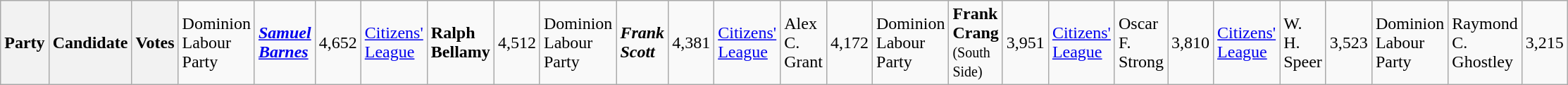<table class="wikitable">
<tr>
<th colspan="2">Party</th>
<th>Candidate</th>
<th>Votes<br></th>
<td>Dominion Labour Party</td>
<td><strong><em><a href='#'>Samuel Barnes</a></em></strong></td>
<td align="right">4,652<br></td>
<td><a href='#'>Citizens' League</a></td>
<td><strong>Ralph Bellamy</strong></td>
<td align="right">4,512<br></td>
<td>Dominion Labour Party</td>
<td><strong><em>Frank Scott</em></strong></td>
<td align="right">4,381<br></td>
<td><a href='#'>Citizens' League</a></td>
<td>Alex C. Grant</td>
<td align="right">4,172<br></td>
<td>Dominion Labour Party</td>
<td><strong>Frank Crang</strong><br><small>(South Side)</small></td>
<td align="right">3,951<br></td>
<td><a href='#'>Citizens' League</a></td>
<td>Oscar F. Strong</td>
<td align="right">3,810<br></td>
<td><a href='#'>Citizens' League</a></td>
<td>W. H. Speer</td>
<td align="right">3,523<br></td>
<td>Dominion Labour Party</td>
<td>Raymond C. Ghostley</td>
<td align="right">3,215</td>
</tr>
</table>
